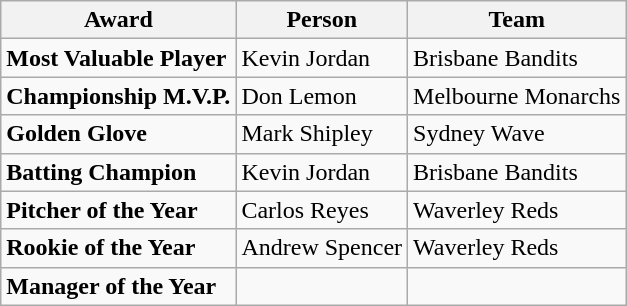<table class="wikitable">
<tr>
<th>Award</th>
<th>Person</th>
<th>Team</th>
</tr>
<tr>
<td><strong>Most Valuable Player</strong></td>
<td>Kevin Jordan</td>
<td>Brisbane Bandits</td>
</tr>
<tr>
<td><strong>Championship M.V.P.</strong></td>
<td>Don Lemon</td>
<td>Melbourne Monarchs</td>
</tr>
<tr>
<td><strong>Golden Glove</strong></td>
<td>Mark Shipley</td>
<td>Sydney Wave</td>
</tr>
<tr>
<td><strong>Batting Champion</strong></td>
<td>Kevin Jordan</td>
<td>Brisbane Bandits</td>
</tr>
<tr>
<td><strong>Pitcher of the Year</strong></td>
<td>Carlos Reyes</td>
<td>Waverley Reds</td>
</tr>
<tr>
<td><strong>Rookie of the Year</strong></td>
<td>Andrew Spencer</td>
<td>Waverley Reds</td>
</tr>
<tr>
<td><strong>Manager of the Year</strong></td>
<td></td>
<td></td>
</tr>
</table>
